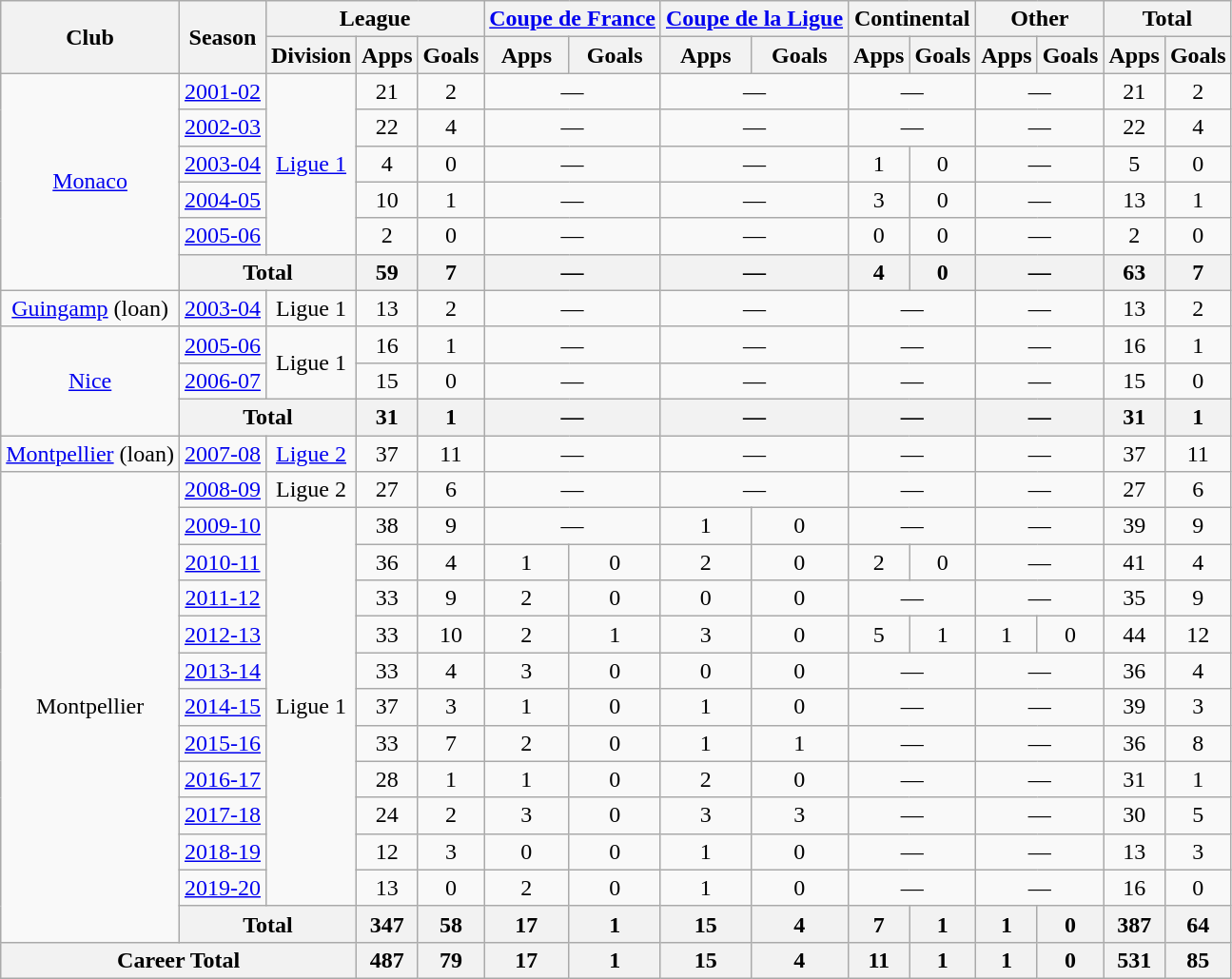<table class="wikitable" style="text-align:center">
<tr>
<th rowspan="2">Club</th>
<th rowspan="2">Season</th>
<th colspan="3">League</th>
<th colspan="2"><a href='#'>Coupe de France</a></th>
<th colspan="2"><a href='#'>Coupe de la Ligue</a></th>
<th colspan="2">Continental</th>
<th colspan="2">Other</th>
<th colspan="2">Total</th>
</tr>
<tr>
<th>Division</th>
<th>Apps</th>
<th>Goals</th>
<th>Apps</th>
<th>Goals</th>
<th>Apps</th>
<th>Goals</th>
<th>Apps</th>
<th>Goals</th>
<th>Apps</th>
<th>Goals</th>
<th>Apps</th>
<th>Goals</th>
</tr>
<tr>
<td rowspan="6"><a href='#'>Monaco</a></td>
<td><a href='#'>2001-02</a></td>
<td rowspan="5"><a href='#'>Ligue 1</a></td>
<td>21</td>
<td>2</td>
<td colspan="2">—</td>
<td colspan="2">—</td>
<td colspan="2">—</td>
<td colspan="2">—</td>
<td>21</td>
<td>2</td>
</tr>
<tr>
<td><a href='#'>2002-03</a></td>
<td>22</td>
<td>4</td>
<td colspan="2">—</td>
<td colspan="2">—</td>
<td colspan="2">—</td>
<td colspan="2">—</td>
<td>22</td>
<td>4</td>
</tr>
<tr>
<td><a href='#'>2003-04</a></td>
<td>4</td>
<td>0</td>
<td colspan="2">—</td>
<td colspan="2">—</td>
<td>1</td>
<td>0</td>
<td colspan="2">—</td>
<td>5</td>
<td>0</td>
</tr>
<tr>
<td><a href='#'>2004-05</a></td>
<td>10</td>
<td>1</td>
<td colspan="2">—</td>
<td colspan="2">—</td>
<td>3</td>
<td>0</td>
<td colspan="2">—</td>
<td>13</td>
<td>1</td>
</tr>
<tr>
<td><a href='#'>2005-06</a></td>
<td>2</td>
<td>0</td>
<td colspan="2">—</td>
<td colspan="2">—</td>
<td>0</td>
<td>0</td>
<td colspan="2">—</td>
<td>2</td>
<td>0</td>
</tr>
<tr>
<th colspan="2">Total</th>
<th>59</th>
<th>7</th>
<th colspan="2">—</th>
<th colspan="2">—</th>
<th>4</th>
<th>0</th>
<th colspan="2">—</th>
<th>63</th>
<th>7</th>
</tr>
<tr>
<td><a href='#'>Guingamp</a> (loan)</td>
<td><a href='#'>2003-04</a></td>
<td>Ligue 1</td>
<td>13</td>
<td>2</td>
<td colspan="2">—</td>
<td colspan="2">—</td>
<td colspan="2">—</td>
<td colspan="2">—</td>
<td>13</td>
<td>2</td>
</tr>
<tr>
<td rowspan="3"><a href='#'>Nice</a></td>
<td><a href='#'>2005-06</a></td>
<td rowspan="2">Ligue 1</td>
<td>16</td>
<td>1</td>
<td colspan="2">—</td>
<td colspan="2">—</td>
<td colspan="2">—</td>
<td colspan="2">—</td>
<td>16</td>
<td>1</td>
</tr>
<tr>
<td><a href='#'>2006-07</a></td>
<td>15</td>
<td>0</td>
<td colspan="2">—</td>
<td colspan="2">—</td>
<td colspan="2">—</td>
<td colspan="2">—</td>
<td>15</td>
<td>0</td>
</tr>
<tr>
<th colspan="2">Total</th>
<th>31</th>
<th>1</th>
<th colspan="2">—</th>
<th colspan="2">—</th>
<th colspan="2">—</th>
<th colspan="2">—</th>
<th>31</th>
<th>1</th>
</tr>
<tr>
<td><a href='#'>Montpellier</a> (loan)</td>
<td><a href='#'>2007-08</a></td>
<td><a href='#'>Ligue 2</a></td>
<td>37</td>
<td>11</td>
<td colspan="2">—</td>
<td colspan="2">—</td>
<td colspan="2">—</td>
<td colspan="2">—</td>
<td>37</td>
<td>11</td>
</tr>
<tr>
<td rowspan="13">Montpellier</td>
<td><a href='#'>2008-09</a></td>
<td>Ligue 2</td>
<td>27</td>
<td>6</td>
<td colspan="2">—</td>
<td colspan="2">—</td>
<td colspan="2">—</td>
<td colspan="2">—</td>
<td>27</td>
<td>6</td>
</tr>
<tr>
<td><a href='#'>2009-10</a></td>
<td rowspan="11">Ligue 1</td>
<td>38</td>
<td>9</td>
<td colspan="2">—</td>
<td>1</td>
<td>0</td>
<td colspan="2">—</td>
<td colspan="2">—</td>
<td>39</td>
<td>9</td>
</tr>
<tr>
<td><a href='#'>2010-11</a></td>
<td>36</td>
<td>4</td>
<td>1</td>
<td>0</td>
<td>2</td>
<td>0</td>
<td>2</td>
<td>0</td>
<td colspan="2">—</td>
<td>41</td>
<td>4</td>
</tr>
<tr>
<td><a href='#'>2011-12</a></td>
<td>33</td>
<td>9</td>
<td>2</td>
<td>0</td>
<td>0</td>
<td>0</td>
<td colspan="2">—</td>
<td colspan="2">—</td>
<td>35</td>
<td>9</td>
</tr>
<tr>
<td><a href='#'>2012-13</a></td>
<td>33</td>
<td>10</td>
<td>2</td>
<td>1</td>
<td>3</td>
<td>0</td>
<td>5</td>
<td>1</td>
<td>1</td>
<td>0</td>
<td>44</td>
<td>12</td>
</tr>
<tr>
<td><a href='#'>2013-14</a></td>
<td>33</td>
<td>4</td>
<td>3</td>
<td>0</td>
<td>0</td>
<td>0</td>
<td colspan="2">—</td>
<td colspan="2">—</td>
<td>36</td>
<td>4</td>
</tr>
<tr>
<td><a href='#'>2014-15</a></td>
<td>37</td>
<td>3</td>
<td>1</td>
<td>0</td>
<td>1</td>
<td>0</td>
<td colspan="2">—</td>
<td colspan="2">—</td>
<td>39</td>
<td>3</td>
</tr>
<tr>
<td><a href='#'>2015-16</a></td>
<td>33</td>
<td>7</td>
<td>2</td>
<td>0</td>
<td>1</td>
<td>1</td>
<td colspan="2">—</td>
<td colspan="2">—</td>
<td>36</td>
<td>8</td>
</tr>
<tr>
<td><a href='#'>2016-17</a></td>
<td>28</td>
<td>1</td>
<td>1</td>
<td>0</td>
<td>2</td>
<td>0</td>
<td colspan="2">—</td>
<td colspan="2">—</td>
<td>31</td>
<td>1</td>
</tr>
<tr>
<td><a href='#'>2017-18</a></td>
<td>24</td>
<td>2</td>
<td>3</td>
<td>0</td>
<td>3</td>
<td>3</td>
<td colspan="2">—</td>
<td colspan="2">—</td>
<td>30</td>
<td>5</td>
</tr>
<tr>
<td><a href='#'>2018-19</a></td>
<td>12</td>
<td>3</td>
<td>0</td>
<td>0</td>
<td>1</td>
<td>0</td>
<td colspan="2">—</td>
<td colspan="2">—</td>
<td>13</td>
<td>3</td>
</tr>
<tr>
<td><a href='#'>2019-20</a></td>
<td>13</td>
<td>0</td>
<td>2</td>
<td>0</td>
<td>1</td>
<td>0</td>
<td colspan="2">—</td>
<td colspan="2">—</td>
<td>16</td>
<td>0</td>
</tr>
<tr>
<th colspan="2">Total</th>
<th>347</th>
<th>58</th>
<th>17</th>
<th>1</th>
<th>15</th>
<th>4</th>
<th>7</th>
<th>1</th>
<th>1</th>
<th>0</th>
<th>387</th>
<th>64</th>
</tr>
<tr>
<th colspan="3">Career Total</th>
<th>487</th>
<th>79</th>
<th>17</th>
<th>1</th>
<th>15</th>
<th>4</th>
<th>11</th>
<th>1</th>
<th>1</th>
<th>0</th>
<th>531</th>
<th>85</th>
</tr>
</table>
